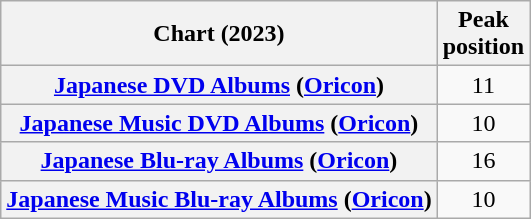<table class="wikitable sortable plainrowheaders" style="text-align:center">
<tr>
<th scope="col">Chart (2023)</th>
<th scope="col">Peak<br>position</th>
</tr>
<tr>
<th scope="row"><a href='#'>Japanese DVD Albums</a> (<a href='#'>Oricon</a>)</th>
<td>11</td>
</tr>
<tr>
<th scope="row"><a href='#'>Japanese Music DVD Albums</a> (<a href='#'>Oricon</a>)</th>
<td>10</td>
</tr>
<tr>
<th scope="row"><a href='#'>Japanese Blu-ray Albums</a> (<a href='#'>Oricon</a>)</th>
<td>16</td>
</tr>
<tr>
<th scope="row"><a href='#'>Japanese Music Blu-ray Albums</a> (<a href='#'>Oricon</a>)</th>
<td>10</td>
</tr>
</table>
